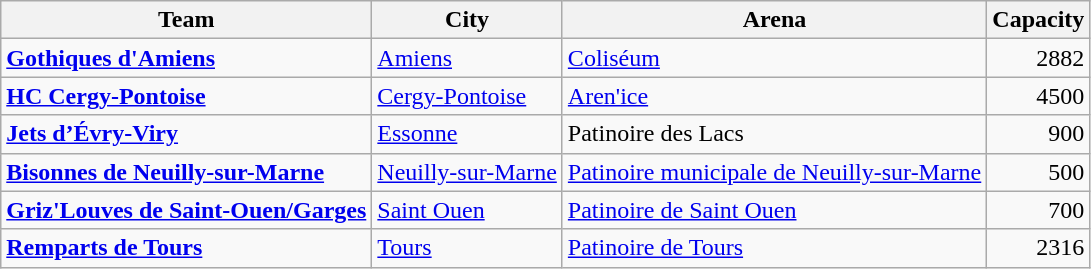<table class="wikitable sortable">
<tr>
<th>Team</th>
<th>City</th>
<th>Arena</th>
<th>Capacity</th>
</tr>
<tr>
<td><strong><a href='#'>Gothiques d'Amiens</a></strong></td>
<td><a href='#'>Amiens</a></td>
<td><a href='#'>Coliséum</a></td>
<td style="text-align:right;">2882</td>
</tr>
<tr>
<td><strong><a href='#'>HC Cergy-Pontoise</a></strong></td>
<td><a href='#'>Cergy-Pontoise</a></td>
<td><a href='#'>Aren'ice</a></td>
<td style="text-align:right;">4500</td>
</tr>
<tr>
<td><strong><a href='#'>Jets d’Évry-Viry</a></strong></td>
<td><a href='#'>Essonne</a></td>
<td>Patinoire des Lacs</td>
<td style="text-align:right;">900</td>
</tr>
<tr>
<td><strong><a href='#'>Bisonnes de Neuilly-sur-Marne</a></strong></td>
<td><a href='#'>Neuilly-sur-Marne</a></td>
<td><a href='#'>Patinoire municipale de Neuilly-sur-Marne</a></td>
<td style="text-align:right;">500</td>
</tr>
<tr>
<td><strong><a href='#'>Griz'Louves de Saint-Ouen/Garges</a></strong></td>
<td><a href='#'>Saint Ouen</a></td>
<td><a href='#'>Patinoire de Saint Ouen</a></td>
<td style="text-align:right;">700</td>
</tr>
<tr>
<td><strong><a href='#'>Remparts de Tours</a></strong></td>
<td><a href='#'>Tours</a></td>
<td><a href='#'>Patinoire de Tours</a></td>
<td style="text-align:right;">2316</td>
</tr>
</table>
